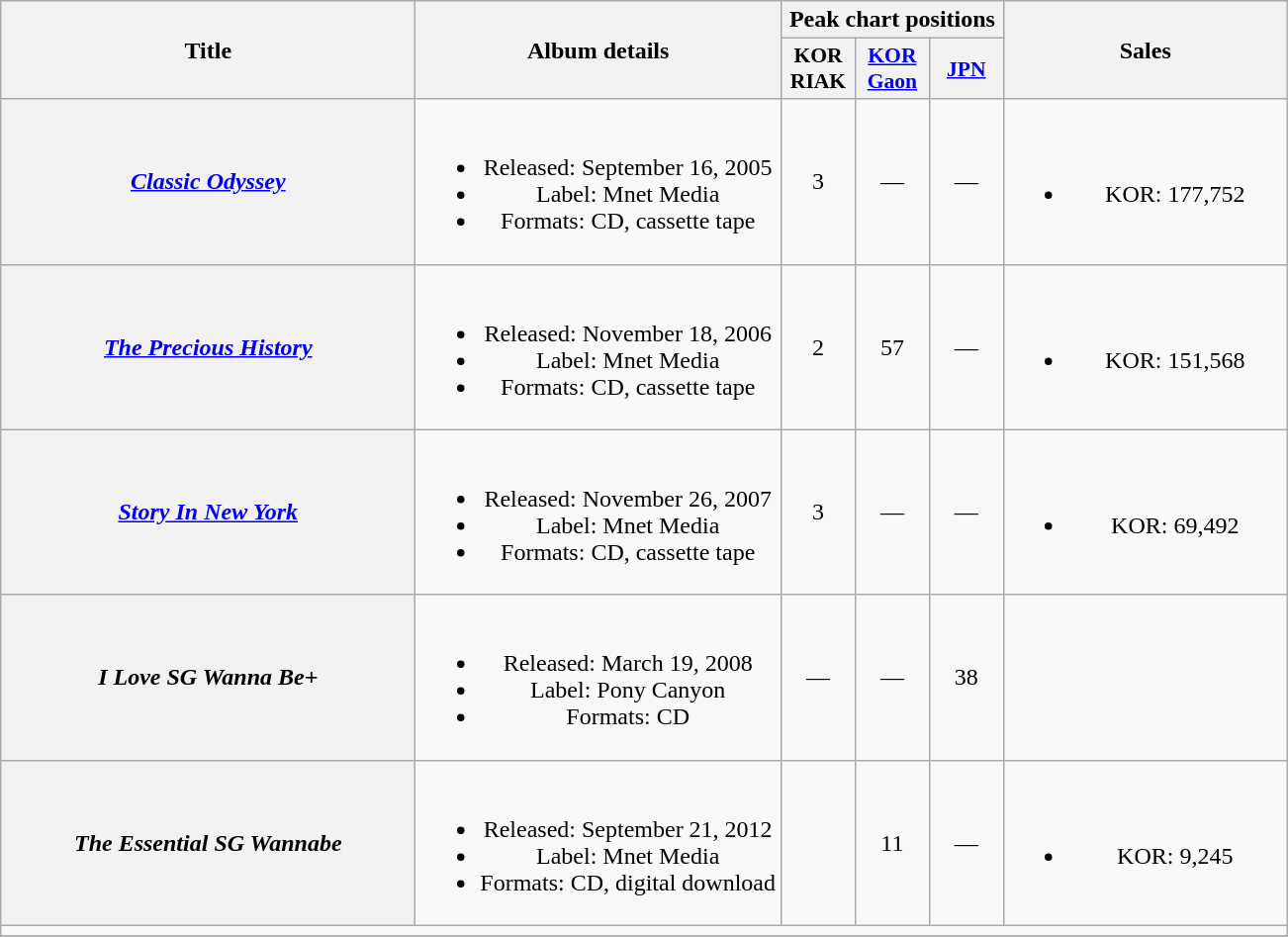<table class="wikitable plainrowheaders" style="text-align:center;">
<tr>
<th scope="col" rowspan="2" style="width:17em;">Title</th>
<th scope="col" rowspan="2">Album details</th>
<th colspan="3" scope="col">Peak chart positions</th>
<th scope="col" rowspan="2" style="width:11.5em;">Sales</th>
</tr>
<tr>
<th scope="col" style="width:3em;font-size:90%;">KOR<br>RIAK<br></th>
<th scope="col" style="width:3em;font-size:90%;"><a href='#'>KOR<br>Gaon</a><br></th>
<th scope="col" style="width:3em;font-size:90%;"><a href='#'>JPN</a><br></th>
</tr>
<tr>
<th scope="row"><em><a href='#'>Classic Odyssey</a></em></th>
<td><br><ul><li>Released: September 16, 2005 </li><li>Label: Mnet Media</li><li>Formats: CD, cassette tape</li></ul></td>
<td>3</td>
<td>—</td>
<td>—</td>
<td><br><ul><li>KOR: 177,752</li></ul></td>
</tr>
<tr>
<th scope="row"><em><a href='#'>The Precious History</a></em></th>
<td><br><ul><li>Released: November 18, 2006 </li><li>Label: Mnet Media</li><li>Formats: CD, cassette tape</li></ul></td>
<td>2</td>
<td>57</td>
<td>—</td>
<td><br><ul><li>KOR: 151,568</li></ul></td>
</tr>
<tr>
<th scope="row"><em><a href='#'>Story In New York</a></em></th>
<td><br><ul><li>Released: November 26, 2007 </li><li>Label: Mnet Media</li><li>Formats: CD, cassette tape</li></ul></td>
<td>3</td>
<td>—</td>
<td>—</td>
<td><br><ul><li>KOR: 69,492</li></ul></td>
</tr>
<tr>
<th scope="row"><em>I Love SG Wanna Be+</em></th>
<td><br><ul><li>Released: March 19, 2008 </li><li>Label: Pony Canyon</li><li>Formats: CD</li></ul></td>
<td>—</td>
<td>—</td>
<td>38</td>
<td></td>
</tr>
<tr>
<th scope="row"><em>The Essential SG Wannabe</em></th>
<td><br><ul><li>Released: September 21, 2012 </li><li>Label: Mnet Media</li><li>Formats: CD, digital download</li></ul></td>
<td></td>
<td>11</td>
<td>—</td>
<td><br><ul><li>KOR: 9,245</li></ul></td>
</tr>
<tr>
<td colspan="6"></td>
</tr>
<tr>
</tr>
</table>
